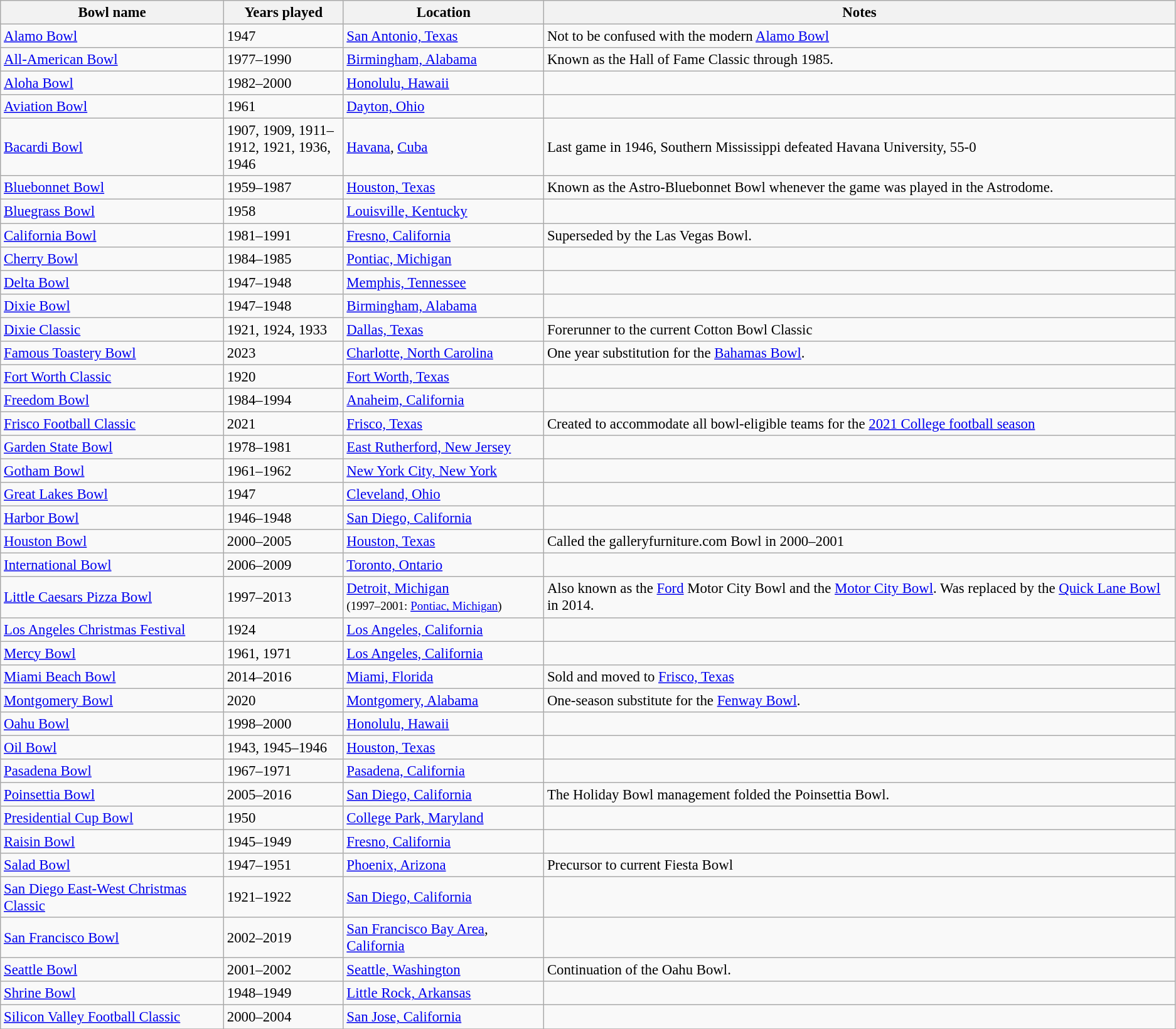<table class="wikitable sortable" style="font-size: 95%;">
<tr>
<th>Bowl name</th>
<th width=120>Years played</th>
<th>Location</th>
<th class=unsortable>Notes</th>
</tr>
<tr>
<td><a href='#'>Alamo Bowl</a></td>
<td>1947</td>
<td><a href='#'>San Antonio, Texas</a></td>
<td>Not to be confused with the modern <a href='#'>Alamo Bowl</a></td>
</tr>
<tr>
<td><a href='#'>All-American Bowl</a></td>
<td>1977–1990</td>
<td><a href='#'>Birmingham, Alabama</a></td>
<td>Known as the Hall of Fame Classic through 1985.</td>
</tr>
<tr>
<td><a href='#'>Aloha Bowl</a></td>
<td>1982–2000</td>
<td><a href='#'>Honolulu, Hawaii</a></td>
<td></td>
</tr>
<tr>
<td><a href='#'>Aviation Bowl</a></td>
<td>1961</td>
<td><a href='#'>Dayton, Ohio</a></td>
<td></td>
</tr>
<tr>
<td><a href='#'>Bacardi Bowl</a></td>
<td>1907, 1909, 1911–1912, 1921, 1936, 1946</td>
<td><a href='#'>Havana</a>, <a href='#'>Cuba</a></td>
<td>Last game in 1946, Southern Mississippi defeated Havana University, 55-0</td>
</tr>
<tr>
<td><a href='#'>Bluebonnet Bowl</a></td>
<td>1959–1987</td>
<td><a href='#'>Houston, Texas</a></td>
<td>Known as the Astro-Bluebonnet Bowl whenever the game was played in the Astrodome.</td>
</tr>
<tr>
<td><a href='#'>Bluegrass Bowl</a></td>
<td>1958</td>
<td><a href='#'>Louisville, Kentucky</a></td>
<td></td>
</tr>
<tr>
<td><a href='#'>California Bowl</a></td>
<td>1981–1991</td>
<td><a href='#'>Fresno, California</a></td>
<td>Superseded by the Las Vegas Bowl.</td>
</tr>
<tr>
<td><a href='#'>Cherry Bowl</a></td>
<td>1984–1985</td>
<td><a href='#'>Pontiac, Michigan</a></td>
<td></td>
</tr>
<tr>
<td><a href='#'>Delta Bowl</a></td>
<td>1947–1948</td>
<td><a href='#'>Memphis, Tennessee</a></td>
<td></td>
</tr>
<tr>
<td><a href='#'>Dixie Bowl</a></td>
<td>1947–1948</td>
<td><a href='#'>Birmingham, Alabama</a></td>
<td></td>
</tr>
<tr>
<td><a href='#'>Dixie Classic</a></td>
<td>1921, 1924, 1933</td>
<td><a href='#'>Dallas, Texas</a></td>
<td>Forerunner to the current Cotton Bowl Classic</td>
</tr>
<tr>
<td><a href='#'>Famous Toastery Bowl</a></td>
<td>2023</td>
<td><a href='#'>Charlotte, North Carolina</a></td>
<td>One year substitution for the <a href='#'>Bahamas Bowl</a>.</td>
</tr>
<tr>
<td><a href='#'>Fort Worth Classic</a></td>
<td>1920</td>
<td><a href='#'>Fort Worth, Texas</a></td>
<td></td>
</tr>
<tr>
<td><a href='#'>Freedom Bowl</a></td>
<td>1984–1994</td>
<td><a href='#'>Anaheim, California</a></td>
<td></td>
</tr>
<tr>
<td><a href='#'>Frisco Football Classic</a></td>
<td>2021</td>
<td><a href='#'>Frisco, Texas</a></td>
<td>Created to accommodate all bowl-eligible teams for the <a href='#'>2021 College football season</a></td>
</tr>
<tr>
<td><a href='#'>Garden State Bowl</a></td>
<td>1978–1981</td>
<td><a href='#'>East Rutherford, New Jersey</a></td>
<td></td>
</tr>
<tr>
<td><a href='#'>Gotham Bowl</a></td>
<td>1961–1962</td>
<td><a href='#'>New York City, New York</a></td>
<td></td>
</tr>
<tr>
<td><a href='#'>Great Lakes Bowl</a></td>
<td>1947</td>
<td><a href='#'>Cleveland, Ohio</a></td>
<td></td>
</tr>
<tr>
<td><a href='#'>Harbor Bowl</a></td>
<td>1946–1948</td>
<td><a href='#'>San Diego, California</a></td>
<td></td>
</tr>
<tr>
<td><a href='#'>Houston Bowl</a></td>
<td>2000–2005</td>
<td><a href='#'>Houston, Texas</a></td>
<td>Called the galleryfurniture.com Bowl in 2000–2001</td>
</tr>
<tr>
<td><a href='#'>International Bowl</a></td>
<td>2006–2009</td>
<td><a href='#'>Toronto, Ontario</a></td>
<td></td>
</tr>
<tr>
<td><a href='#'>Little Caesars Pizza Bowl</a></td>
<td>1997–2013</td>
<td><a href='#'>Detroit, Michigan</a><br><small>(1997–2001: <a href='#'>Pontiac, Michigan</a>)</small></td>
<td>Also known as the <a href='#'>Ford</a> Motor City Bowl and the <a href='#'>Motor City Bowl</a>. Was replaced by the <a href='#'>Quick Lane Bowl</a> in 2014.</td>
</tr>
<tr>
<td><a href='#'>Los Angeles Christmas Festival</a></td>
<td>1924</td>
<td><a href='#'>Los Angeles, California</a></td>
<td></td>
</tr>
<tr>
<td><a href='#'>Mercy Bowl</a></td>
<td>1961, 1971</td>
<td><a href='#'>Los Angeles, California</a></td>
<td></td>
</tr>
<tr>
<td><a href='#'>Miami Beach Bowl</a></td>
<td>2014–2016</td>
<td><a href='#'>Miami, Florida</a></td>
<td>Sold and moved to <a href='#'>Frisco, Texas</a></td>
</tr>
<tr>
<td><a href='#'>Montgomery Bowl</a></td>
<td>2020</td>
<td><a href='#'>Montgomery, Alabama</a></td>
<td>One-season substitute for the <a href='#'>Fenway Bowl</a>.</td>
</tr>
<tr>
<td><a href='#'>Oahu Bowl</a></td>
<td>1998–2000</td>
<td><a href='#'>Honolulu, Hawaii</a></td>
<td></td>
</tr>
<tr>
<td><a href='#'>Oil Bowl</a></td>
<td>1943, 1945–1946</td>
<td><a href='#'>Houston, Texas</a></td>
<td></td>
</tr>
<tr>
<td><a href='#'>Pasadena Bowl</a></td>
<td>1967–1971</td>
<td><a href='#'>Pasadena, California</a></td>
<td></td>
</tr>
<tr>
<td><a href='#'>Poinsettia Bowl</a></td>
<td>2005–2016</td>
<td><a href='#'>San Diego, California</a></td>
<td>The Holiday Bowl management folded the Poinsettia Bowl.</td>
</tr>
<tr>
<td><a href='#'>Presidential Cup Bowl</a></td>
<td>1950</td>
<td><a href='#'>College Park, Maryland</a></td>
<td></td>
</tr>
<tr>
<td><a href='#'>Raisin Bowl</a></td>
<td>1945–1949</td>
<td><a href='#'>Fresno, California</a></td>
<td></td>
</tr>
<tr>
<td><a href='#'>Salad Bowl</a></td>
<td>1947–1951</td>
<td><a href='#'>Phoenix, Arizona</a></td>
<td>Precursor to current Fiesta Bowl</td>
</tr>
<tr>
<td><a href='#'>San Diego East-West Christmas Classic</a></td>
<td>1921–1922</td>
<td><a href='#'>San Diego, California</a></td>
<td></td>
</tr>
<tr>
<td><a href='#'>San Francisco Bowl</a></td>
<td>2002–2019</td>
<td><a href='#'>San Francisco Bay Area</a>, <a href='#'>California</a></td>
<td></td>
</tr>
<tr>
<td><a href='#'>Seattle Bowl</a></td>
<td>2001–2002</td>
<td><a href='#'>Seattle, Washington</a></td>
<td>Continuation of the Oahu Bowl.</td>
</tr>
<tr>
<td><a href='#'>Shrine Bowl</a></td>
<td>1948–1949</td>
<td><a href='#'>Little Rock, Arkansas</a></td>
<td></td>
</tr>
<tr>
<td><a href='#'>Silicon Valley Football Classic</a></td>
<td>2000–2004</td>
<td><a href='#'>San Jose, California</a></td>
<td></td>
</tr>
<tr>
</tr>
</table>
